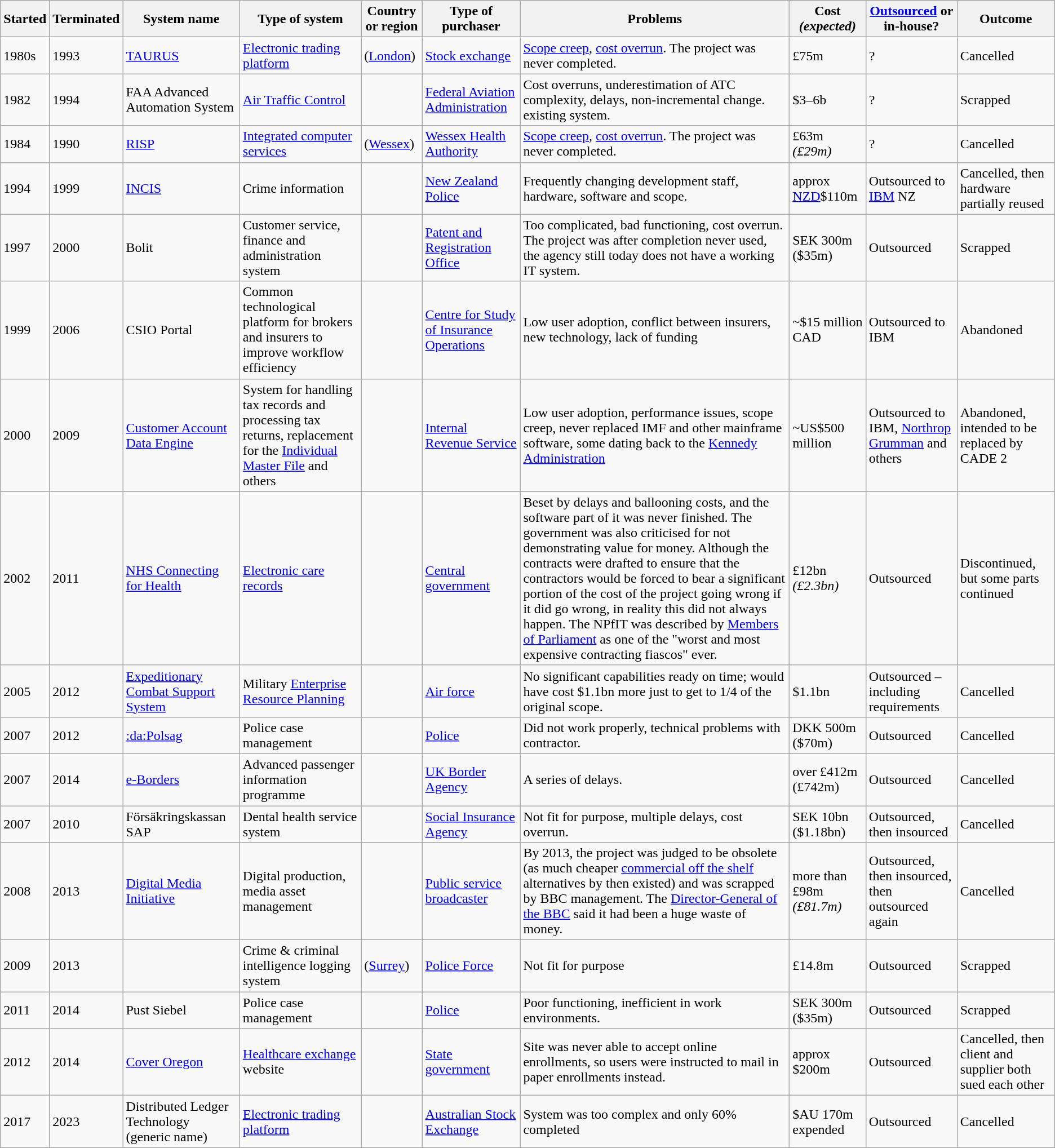<table class="sortable wikitable" style="width: auto">
<tr>
<th>Started</th>
<th>Terminated</th>
<th>System name</th>
<th>Type of system</th>
<th>Country or region</th>
<th>Type of purchaser</th>
<th class="unsortable">Problems</th>
<th class="unsortable">Cost <em>(expected)</em></th>
<th><a href='#'>Outsourced</a> or in-house?</th>
<th class="unsortable">Outcome</th>
</tr>
<tr>
<td>1980s</td>
<td>1993</td>
<td><a href='#'>TAURUS</a></td>
<td><a href='#'>Electronic trading platform</a></td>
<td> (<a href='#'>London</a>)</td>
<td><a href='#'>Stock exchange</a></td>
<td><a href='#'>Scope creep</a>, <a href='#'>cost overrun</a>. The project was never completed.</td>
<td>£75m</td>
<td>?</td>
<td>Cancelled</td>
</tr>
<tr>
<td>1982</td>
<td>1994</td>
<td>FAA Advanced Automation System</td>
<td><a href='#'>Air Traffic Control</a></td>
<td></td>
<td><a href='#'>Federal Aviation Administration</a></td>
<td>Cost overruns, underestimation of ATC complexity, delays, non-incremental change. existing system.</td>
<td>$3–6b</td>
<td>?</td>
<td>Scrapped</td>
</tr>
<tr>
<td>1984</td>
<td>1990</td>
<td><a href='#'>RISP</a></td>
<td><a href='#'>Integrated computer services</a></td>
<td> (<a href='#'>Wessex</a>)</td>
<td><a href='#'>Wessex Health Authority</a></td>
<td><a href='#'>Scope creep</a>, <a href='#'>cost overrun</a>. The project was never completed.</td>
<td>£63m <em>(£29m)</em></td>
<td>?</td>
<td>Cancelled</td>
</tr>
<tr>
<td>1994</td>
<td>1999</td>
<td><a href='#'>INCIS</a></td>
<td>Crime information</td>
<td></td>
<td><a href='#'>New Zealand Police</a></td>
<td>Frequently changing development staff, hardware, software and scope.</td>
<td>approx <a href='#'>NZD</a>$110m</td>
<td>Outsourced to <a href='#'>IBM</a> NZ</td>
<td>Cancelled, then hardware partially reused</td>
</tr>
<tr>
<td>1997</td>
<td>2000</td>
<td>Bolit</td>
<td>Customer service, finance and administration system</td>
<td></td>
<td><a href='#'>Patent and Registration Office</a></td>
<td>Too complicated, bad functioning, cost overrun. The project was after completion never used, the agency still today does not have a working IT system. </td>
<td>SEK 300m ($35m)</td>
<td>Outsourced</td>
<td>Scrapped</td>
</tr>
<tr>
<td>1999</td>
<td>2006</td>
<td>CSIO Portal</td>
<td>Common technological platform for brokers and insurers to improve workflow efficiency</td>
<td></td>
<td><a href='#'>Centre for Study of Insurance Operations</a></td>
<td>Low user adoption, conflict between insurers, new technology, lack of funding</td>
<td>~$15 million CAD</td>
<td>Outsourced to IBM</td>
<td>Abandoned</td>
</tr>
<tr>
<td>2000</td>
<td>2009</td>
<td><a href='#'>Customer Account Data Engine</a></td>
<td>System for handling tax records and processing tax returns, replacement for the <a href='#'>Individual Master File</a> and others</td>
<td></td>
<td><a href='#'>Internal Revenue Service</a></td>
<td>Low user adoption, performance issues, scope creep, never replaced IMF and other mainframe software, some dating back to the <a href='#'>Kennedy Administration</a></td>
<td>~US$500 million</td>
<td>Outsourced to IBM, <a href='#'>Northrop Grumman</a> and others</td>
<td>Abandoned, intended to be replaced by CADE 2</td>
</tr>
<tr>
<td>2002</td>
<td>2011</td>
<td><a href='#'>NHS Connecting for Health</a></td>
<td><a href='#'>Electronic care records</a></td>
<td></td>
<td><a href='#'>Central government</a></td>
<td>Beset by delays and ballooning costs, and the software part of it was never finished. The government was also criticised for not demonstrating value for money. Although the contracts were drafted to ensure that the contractors would be forced to bear a significant portion of the cost of the project going wrong if it did go wrong, in reality this did not always happen. The NPfIT was described by <a href='#'>Members of Parliament</a> as one of the "worst and most expensive contracting fiascos" ever.</td>
<td>£12bn <em>(£2.3bn)</em></td>
<td>Outsourced</td>
<td>Discontinued, but some parts continued</td>
</tr>
<tr>
<td>2005</td>
<td>2012</td>
<td><a href='#'>Expeditionary Combat Support System</a></td>
<td>Military <a href='#'>Enterprise Resource Planning</a></td>
<td></td>
<td><a href='#'>Air force</a></td>
<td>No significant capabilities ready on time; would have cost $1.1bn more just to get to 1/4 of the original scope.</td>
<td>$1.1bn</td>
<td>Outsourced – including requirements</td>
<td>Cancelled</td>
</tr>
<tr>
<td>2007</td>
<td>2012</td>
<td><a href='#'>:da:Polsag</a></td>
<td>Police case management</td>
<td></td>
<td><a href='#'>Police</a></td>
<td>Did not work properly, technical problems with contractor.</td>
<td>DKK 500m ($70m)</td>
<td>Outsourced</td>
<td>Cancelled</td>
</tr>
<tr>
<td>2007</td>
<td>2014</td>
<td><a href='#'>e-Borders</a></td>
<td>Advanced passenger information programme</td>
<td></td>
<td><a href='#'>UK Border Agency</a></td>
<td>A series of delays.</td>
<td>over £412m (£742m)</td>
<td>Outsourced</td>
<td>Cancelled</td>
</tr>
<tr>
<td>2007</td>
<td>2010</td>
<td>Försäkringskassan SAP</td>
<td>Dental health service system</td>
<td></td>
<td><a href='#'>Social Insurance Agency</a></td>
<td>Not fit for purpose, multiple delays, cost overrun.</td>
<td>SEK 10bn ($1.18bn)</td>
<td>Outsourced, then insourced</td>
<td>Cancelled</td>
</tr>
<tr>
<td>2008</td>
<td>2013</td>
<td><a href='#'>Digital Media Initiative</a></td>
<td>Digital production, media asset management</td>
<td></td>
<td><a href='#'>Public service broadcaster</a></td>
<td>By 2013, the project was judged to be obsolete (as much cheaper <a href='#'>commercial off the shelf</a> alternatives by then existed) and was scrapped by BBC management. The <a href='#'>Director-General of the BBC</a> said it had been a huge waste of money.</td>
<td>more than £98m <em>(£81.7m)</em></td>
<td>Outsourced, then insourced, then outsourced again</td>
<td>Cancelled</td>
</tr>
<tr>
<td>2009</td>
<td>2013</td>
<td></td>
<td>Crime & criminal intelligence logging system</td>
<td> (<a href='#'>Surrey</a>)</td>
<td><a href='#'>Police Force</a></td>
<td>Not fit for purpose</td>
<td>£14.8m</td>
<td>Outsourced</td>
<td>Scrapped</td>
</tr>
<tr>
<td>2011</td>
<td>2014</td>
<td>Pust Siebel</td>
<td>Police case management</td>
<td></td>
<td><a href='#'>Police</a></td>
<td>Poor functioning, inefficient in work environments.</td>
<td>SEK 300m ($35m)</td>
<td>Outsourced</td>
<td>Scrapped</td>
</tr>
<tr>
<td>2012</td>
<td>2014</td>
<td><a href='#'>Cover Oregon</a></td>
<td><a href='#'>Healthcare exchange</a> website</td>
<td></td>
<td><a href='#'>State government</a></td>
<td>Site was never able to accept online enrollments, so users were instructed to mail in paper enrollments instead.</td>
<td>approx $200m</td>
<td>Outsourced</td>
<td>Cancelled, then client and supplier both sued each other</td>
</tr>
<tr>
<td>2017</td>
<td>2023</td>
<td>Distributed Ledger Technology (generic name)</td>
<td><a href='#'>Electronic trading platform</a></td>
<td></td>
<td><a href='#'>Australian Stock Exchange</a></td>
<td>System was too complex and only 60% completed</td>
<td>$AU 170m expended</td>
<td>Outsourced</td>
<td>Cancelled</td>
</tr>
</table>
